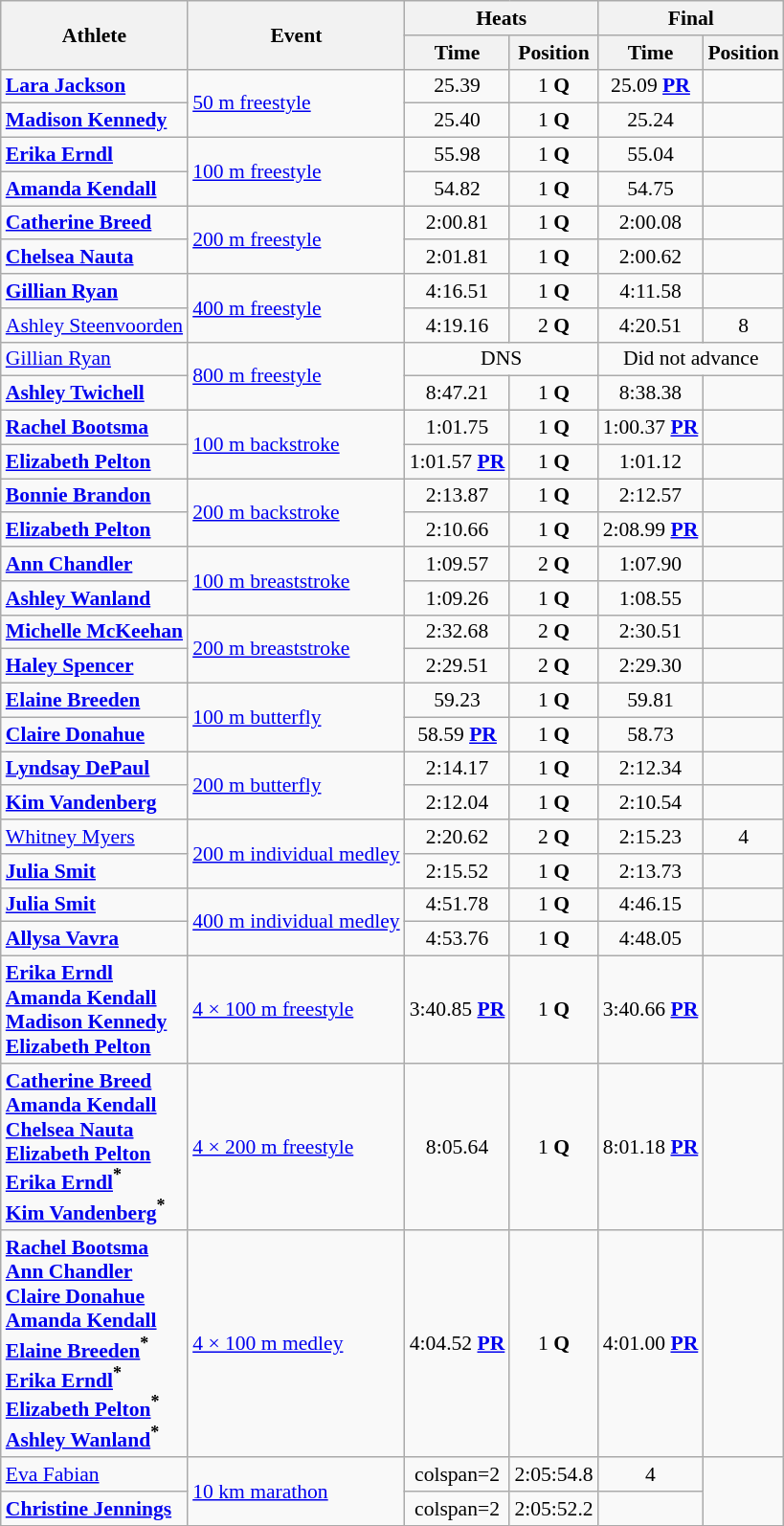<table class="wikitable" style="font-size:90%">
<tr>
<th rowspan=2>Athlete</th>
<th rowspan=2>Event</th>
<th colspan=2>Heats</th>
<th colspan=2>Final</th>
</tr>
<tr>
<th>Time</th>
<th>Position</th>
<th>Time</th>
<th>Position</th>
</tr>
<tr align=center>
<td align=left><strong><a href='#'>Lara Jackson</a></strong></td>
<td align=left rowspan=2><a href='#'>50 m freestyle</a></td>
<td>25.39</td>
<td>1 <strong>Q</strong></td>
<td>25.09 <strong><a href='#'>PR</a></strong></td>
<td></td>
</tr>
<tr align=center>
<td align=left><strong><a href='#'>Madison Kennedy</a></strong></td>
<td>25.40</td>
<td>1 <strong>Q</strong></td>
<td>25.24</td>
<td></td>
</tr>
<tr align=center>
<td align=left><strong><a href='#'>Erika Erndl</a></strong></td>
<td align=left rowspan=2><a href='#'>100 m freestyle</a></td>
<td>55.98</td>
<td>1 <strong>Q</strong></td>
<td>55.04</td>
<td></td>
</tr>
<tr align=center>
<td align=left><strong><a href='#'>Amanda Kendall</a></strong></td>
<td>54.82</td>
<td>1 <strong>Q</strong></td>
<td>54.75</td>
<td></td>
</tr>
<tr align=center>
<td align=left><strong><a href='#'>Catherine Breed</a></strong></td>
<td align=left rowspan=2><a href='#'>200 m freestyle</a></td>
<td>2:00.81</td>
<td>1 <strong>Q</strong></td>
<td>2:00.08</td>
<td></td>
</tr>
<tr align=center>
<td align=left><strong><a href='#'>Chelsea Nauta</a></strong></td>
<td>2:01.81</td>
<td>1 <strong>Q</strong></td>
<td>2:00.62</td>
<td></td>
</tr>
<tr align=center>
<td align=left><strong><a href='#'>Gillian Ryan</a></strong></td>
<td align=left rowspan=2><a href='#'>400 m freestyle</a></td>
<td>4:16.51</td>
<td>1 <strong>Q</strong></td>
<td>4:11.58</td>
<td></td>
</tr>
<tr align=center>
<td align=left><a href='#'>Ashley Steenvoorden</a></td>
<td>4:19.16</td>
<td>2 <strong>Q</strong></td>
<td>4:20.51</td>
<td>8</td>
</tr>
<tr align=center>
<td align=left><a href='#'>Gillian Ryan</a></td>
<td align=left rowspan=2><a href='#'>800 m freestyle</a></td>
<td colspan=2>DNS</td>
<td colspan=2>Did not advance</td>
</tr>
<tr align=center>
<td align=left><strong><a href='#'>Ashley Twichell</a></strong></td>
<td>8:47.21</td>
<td>1 <strong>Q</strong></td>
<td>8:38.38</td>
<td></td>
</tr>
<tr align=center>
<td align=left><strong><a href='#'>Rachel Bootsma</a></strong></td>
<td align=left rowspan=2><a href='#'>100 m backstroke</a></td>
<td>1:01.75</td>
<td>1 <strong>Q</strong></td>
<td>1:00.37 <strong><a href='#'>PR</a></strong></td>
<td></td>
</tr>
<tr align=center>
<td align=left><strong><a href='#'>Elizabeth Pelton</a></strong></td>
<td>1:01.57 <strong><a href='#'>PR</a></strong></td>
<td>1 <strong>Q</strong></td>
<td>1:01.12</td>
<td></td>
</tr>
<tr align=center>
<td align=left><strong><a href='#'>Bonnie Brandon</a></strong></td>
<td align=left rowspan=2><a href='#'>200 m backstroke</a></td>
<td>2:13.87</td>
<td>1 <strong>Q</strong></td>
<td>2:12.57</td>
<td></td>
</tr>
<tr align=center>
<td align=left><strong><a href='#'>Elizabeth Pelton</a></strong></td>
<td>2:10.66</td>
<td>1 <strong>Q</strong></td>
<td>2:08.99 <strong><a href='#'>PR</a></strong></td>
<td></td>
</tr>
<tr align=center>
<td align=left><strong><a href='#'>Ann Chandler</a></strong></td>
<td align=left rowspan=2><a href='#'>100 m breaststroke</a></td>
<td>1:09.57</td>
<td>2 <strong>Q</strong></td>
<td>1:07.90</td>
<td></td>
</tr>
<tr align=center>
<td align=left><strong><a href='#'>Ashley Wanland</a></strong></td>
<td>1:09.26</td>
<td>1 <strong>Q</strong></td>
<td>1:08.55</td>
<td></td>
</tr>
<tr align=center>
<td align=left><strong><a href='#'>Michelle McKeehan</a></strong></td>
<td align=left rowspan=2><a href='#'>200 m breaststroke</a></td>
<td>2:32.68</td>
<td>2 <strong>Q</strong></td>
<td>2:30.51</td>
<td></td>
</tr>
<tr align=center>
<td align=left><strong><a href='#'>Haley Spencer</a></strong></td>
<td>2:29.51</td>
<td>2 <strong>Q</strong></td>
<td>2:29.30</td>
<td></td>
</tr>
<tr align=center>
<td align=left><strong><a href='#'>Elaine Breeden</a></strong></td>
<td align=left rowspan=2><a href='#'>100 m butterfly</a></td>
<td>59.23</td>
<td>1 <strong>Q</strong></td>
<td>59.81</td>
<td></td>
</tr>
<tr align=center>
<td align=left><strong><a href='#'>Claire Donahue</a></strong></td>
<td>58.59 <strong><a href='#'>PR</a></strong></td>
<td>1 <strong>Q</strong></td>
<td>58.73</td>
<td></td>
</tr>
<tr align=center>
<td align=left><strong><a href='#'>Lyndsay DePaul</a></strong></td>
<td align=left rowspan=2><a href='#'>200 m butterfly</a></td>
<td>2:14.17</td>
<td>1 <strong>Q</strong></td>
<td>2:12.34</td>
<td></td>
</tr>
<tr align=center>
<td align=left><strong><a href='#'>Kim Vandenberg</a></strong></td>
<td>2:12.04</td>
<td>1 <strong>Q</strong></td>
<td>2:10.54</td>
<td></td>
</tr>
<tr align=center>
<td align=left><a href='#'>Whitney Myers</a></td>
<td align=left rowspan=2><a href='#'>200 m individual medley</a></td>
<td>2:20.62</td>
<td>2 <strong>Q</strong></td>
<td>2:15.23</td>
<td>4</td>
</tr>
<tr align=center>
<td align=left><strong><a href='#'>Julia Smit</a></strong></td>
<td>2:15.52</td>
<td>1 <strong>Q</strong></td>
<td>2:13.73</td>
<td></td>
</tr>
<tr align=center>
<td align=left><strong><a href='#'>Julia Smit</a></strong></td>
<td align=left rowspan=2><a href='#'>400 m individual medley</a></td>
<td>4:51.78</td>
<td>1 <strong>Q</strong></td>
<td>4:46.15</td>
<td></td>
</tr>
<tr align=center>
<td align=left><strong><a href='#'>Allysa Vavra</a></strong></td>
<td>4:53.76</td>
<td>1 <strong>Q</strong></td>
<td>4:48.05</td>
<td></td>
</tr>
<tr align=center>
<td align=left><strong><a href='#'>Erika Erndl</a><br><a href='#'>Amanda Kendall</a><br><a href='#'>Madison Kennedy</a><br><a href='#'>Elizabeth Pelton</a></strong></td>
<td align=left><a href='#'>4 × 100 m freestyle</a></td>
<td>3:40.85 <strong><a href='#'>PR</a></strong></td>
<td>1 <strong>Q</strong></td>
<td>3:40.66 <strong><a href='#'>PR</a></strong></td>
<td></td>
</tr>
<tr align=center>
<td align=left><strong><a href='#'>Catherine Breed</a><br><a href='#'>Amanda Kendall</a><br><a href='#'>Chelsea Nauta</a><br><a href='#'>Elizabeth Pelton</a><br><a href='#'>Erika Erndl</a><sup>*</sup><br><a href='#'>Kim Vandenberg</a><sup>*</sup></strong></td>
<td align=left><a href='#'>4 × 200 m freestyle</a></td>
<td>8:05.64</td>
<td>1 <strong>Q</strong></td>
<td>8:01.18 <strong><a href='#'>PR</a></strong></td>
<td></td>
</tr>
<tr align=center>
<td align=left><strong><a href='#'>Rachel Bootsma</a><br><a href='#'>Ann Chandler</a><br><a href='#'>Claire Donahue</a><br><a href='#'>Amanda Kendall</a><br><a href='#'>Elaine Breeden</a><sup>*</sup><br><a href='#'>Erika Erndl</a><sup>*</sup><br><a href='#'>Elizabeth Pelton</a><sup>*</sup><br><a href='#'>Ashley Wanland</a><sup>*</sup></strong></td>
<td align=left><a href='#'>4 × 100 m medley</a></td>
<td>4:04.52 <strong><a href='#'>PR</a></strong></td>
<td>1 <strong>Q</strong></td>
<td>4:01.00 <strong><a href='#'>PR</a></strong></td>
<td></td>
</tr>
<tr align=center>
<td align=left><a href='#'>Eva Fabian</a></td>
<td align=left rowspan=2><a href='#'>10 km marathon</a></td>
<td>colspan=2 </td>
<td>2:05:54.8</td>
<td>4</td>
</tr>
<tr align=center>
<td align=left><strong><a href='#'>Christine Jennings</a></strong></td>
<td>colspan=2 </td>
<td>2:05:52.2</td>
<td></td>
</tr>
</table>
